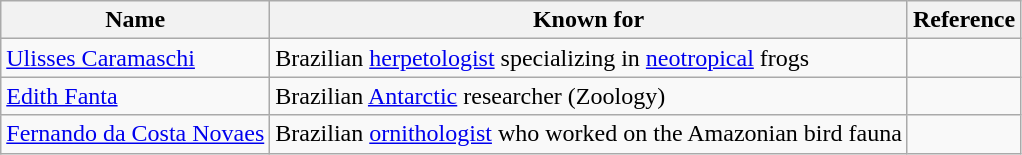<table class="wikitable">
<tr>
<th>Name</th>
<th>Known for</th>
<th>Reference</th>
</tr>
<tr>
<td><a href='#'>Ulisses Caramaschi</a></td>
<td>Brazilian <a href='#'>herpetologist</a> specializing in <a href='#'>neotropical</a> frogs</td>
<td></td>
</tr>
<tr>
<td><a href='#'>Edith Fanta</a></td>
<td>Brazilian <a href='#'>Antarctic</a> researcher (Zoology)</td>
<td></td>
</tr>
<tr>
<td><a href='#'>Fernando da Costa Novaes</a></td>
<td>Brazilian <a href='#'>ornithologist</a> who worked on the Amazonian bird fauna</td>
<td></td>
</tr>
</table>
